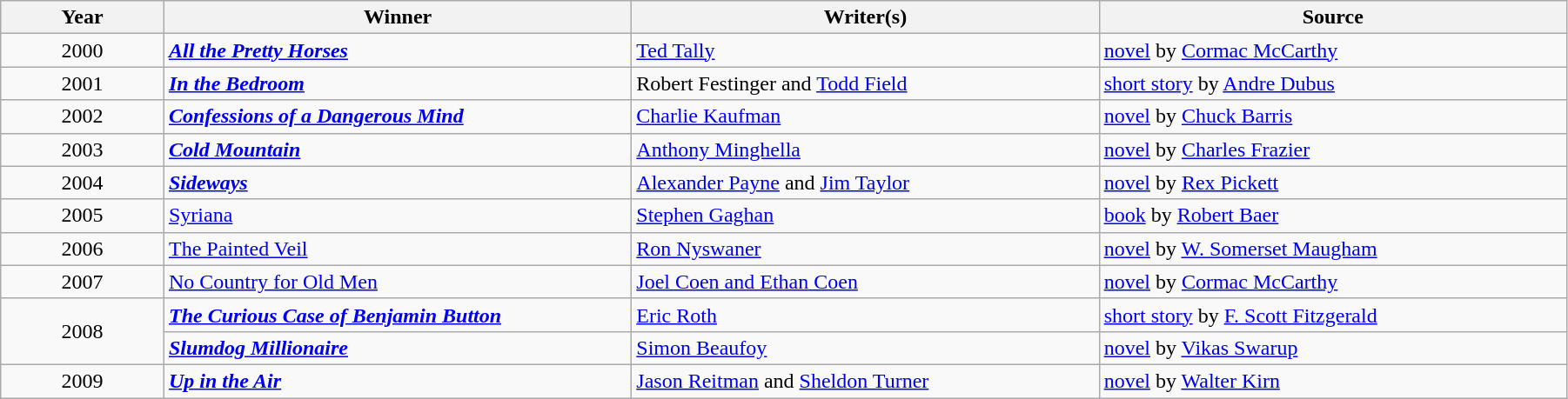<table class="wikitable" width="95%" cellpadding="5">
<tr>
<th width="100"><strong>Year</strong></th>
<th width="300"><strong>Winner</strong></th>
<th width="300"><strong>Writer(s)</strong></th>
<th width="300"><strong>Source</strong></th>
</tr>
<tr>
<td style="text-align:center;">2000</td>
<td><strong><em><a href='#'>All the Pretty Horses</a></em></strong></td>
<td><a href='#'>Ted Tally</a></td>
<td><a href='#'>novel</a> by <a href='#'>Cormac McCarthy</a></td>
</tr>
<tr>
<td style="text-align:center;">2001</td>
<td><strong><em><a href='#'>In the Bedroom</a></em></strong></td>
<td>Robert Festinger and <a href='#'>Todd Field</a></td>
<td><a href='#'>short story</a> by <a href='#'>Andre Dubus</a></td>
</tr>
<tr>
<td style="text-align:center;">2002</td>
<td><strong><em><a href='#'>Confessions of a Dangerous Mind</a></em></strong></td>
<td><a href='#'>Charlie Kaufman</a></td>
<td><a href='#'>novel</a> by <a href='#'>Chuck Barris</a></td>
</tr>
<tr>
<td style="text-align:center;">2003</td>
<td><strong><em><a href='#'>Cold Mountain</a></em></strong></td>
<td><a href='#'>Anthony Minghella</a></td>
<td><a href='#'>novel</a> by <a href='#'>Charles Frazier</a></td>
</tr>
<tr>
<td style="text-align:center;">2004</td>
<td><strong><em><a href='#'>Sideways</a><em> <strong></td>
<td><a href='#'>Alexander Payne</a> and <a href='#'>Jim Taylor</a></td>
<td><a href='#'>novel</a> by <a href='#'>Rex Pickett</a></td>
</tr>
<tr>
<td style="text-align:center;">2005</td>
<td></em></strong><a href='#'>Syriana</a><strong><em></td>
<td><a href='#'>Stephen Gaghan</a></td>
<td><a href='#'>book</a> by <a href='#'>Robert Baer</a></td>
</tr>
<tr>
<td style="text-align:center;">2006</td>
<td></em></strong><a href='#'>The Painted Veil</a><strong><em></td>
<td><a href='#'>Ron Nyswaner</a></td>
<td><a href='#'>novel</a> by <a href='#'>W. Somerset Maugham</a></td>
</tr>
<tr>
<td style="text-align:center;">2007</td>
<td></em></strong><a href='#'>No Country for Old Men</a></em> </strong></td>
<td><a href='#'>Joel Coen and Ethan Coen</a></td>
<td><a href='#'>novel</a> by <a href='#'>Cormac McCarthy</a></td>
</tr>
<tr>
<td rowspan="2" style="text-align:center;">2008</td>
<td><strong><em><a href='#'>The Curious Case of Benjamin Button</a></em></strong></td>
<td><a href='#'>Eric Roth</a></td>
<td><a href='#'>short story</a> by <a href='#'>F. Scott Fitzgerald</a></td>
</tr>
<tr>
<td><strong><em><a href='#'>Slumdog Millionaire</a></em></strong></td>
<td><a href='#'>Simon Beaufoy</a></td>
<td><a href='#'>novel</a> by <a href='#'>Vikas Swarup</a></td>
</tr>
<tr>
<td style="text-align:center;">2009</td>
<td><strong><em><a href='#'>Up in the Air</a></em></strong></td>
<td><a href='#'>Jason Reitman</a> and <a href='#'>Sheldon Turner</a></td>
<td><a href='#'>novel</a> by <a href='#'>Walter Kirn</a></td>
</tr>
</table>
